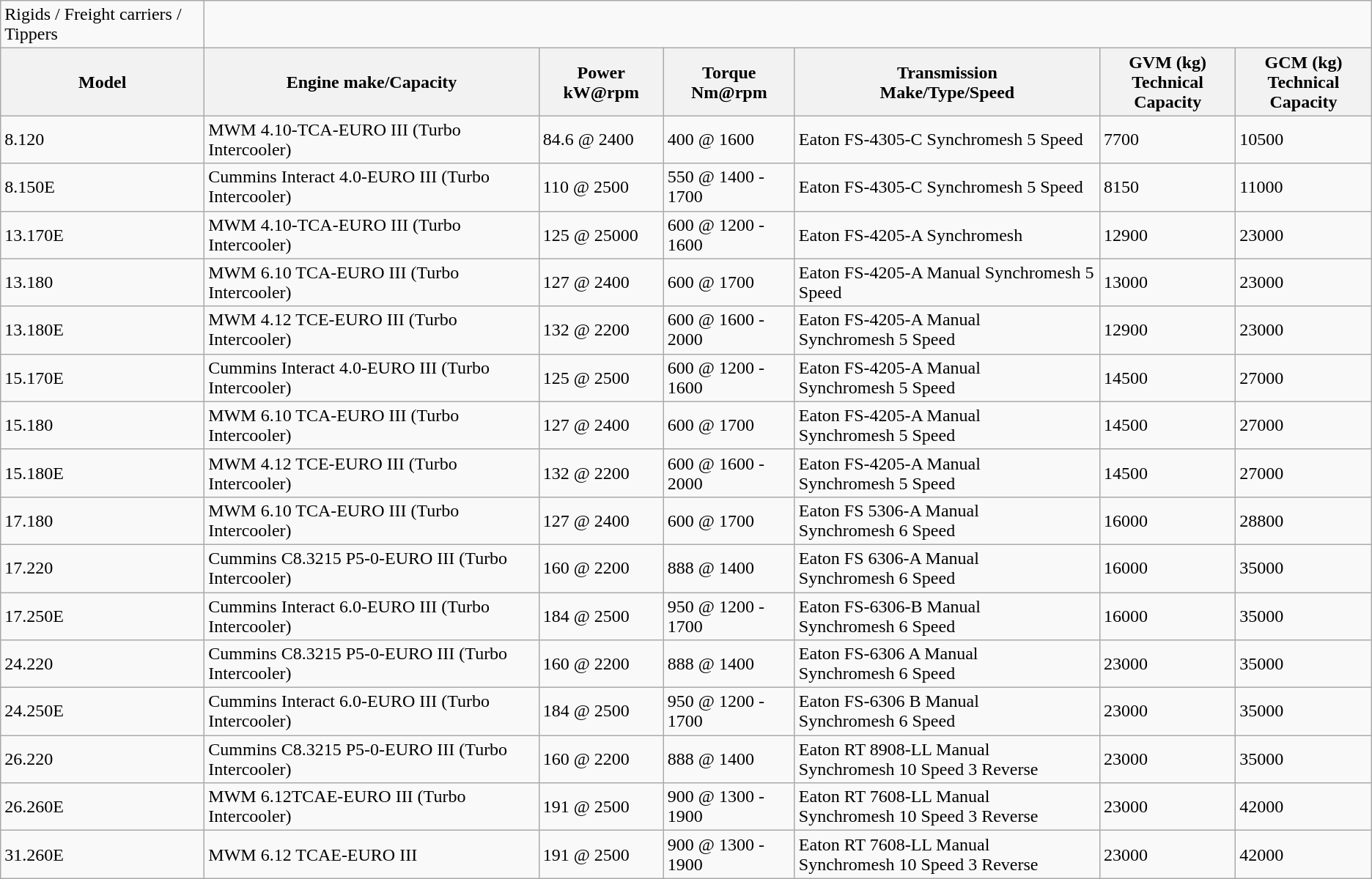<table class="wikitable">
<tr>
<td>Rigids / Freight carriers / Tippers</td>
</tr>
<tr>
<th>Model</th>
<th>Engine make/Capacity</th>
<th>Power kW@rpm</th>
<th>Torque Nm@rpm</th>
<th>Transmission<br>Make/Type/Speed</th>
<th>GVM (kg)<br>Technical
Capacity</th>
<th>GCM (kg)<br>Technical
Capacity</th>
</tr>
<tr>
<td>8.120</td>
<td>MWM 4.10-TCA-EURO III (Turbo Intercooler)</td>
<td>84.6 @ 2400</td>
<td>400 @ 1600</td>
<td>Eaton FS-4305-C  Synchromesh 5 Speed</td>
<td>7700</td>
<td>10500</td>
</tr>
<tr>
<td>8.150E</td>
<td>Cummins Interact 4.0-EURO III (Turbo Intercooler)</td>
<td>110 @ 2500</td>
<td>550 @ 1400 - 1700</td>
<td>Eaton FS-4305-C Synchromesh 5 Speed</td>
<td>8150</td>
<td>11000</td>
</tr>
<tr>
<td>13.170E</td>
<td>MWM 4.10-TCA-EURO III (Turbo Intercooler)</td>
<td>125 @ 25000</td>
<td>600 @ 1200 - 1600</td>
<td>Eaton FS-4205-A Synchromesh</td>
<td>12900</td>
<td>23000</td>
</tr>
<tr>
<td>13.180</td>
<td>MWM 6.10 TCA-EURO III (Turbo Intercooler)</td>
<td>127 @ 2400</td>
<td>600 @ 1700</td>
<td>Eaton FS-4205-A Manual Synchromesh 5 Speed</td>
<td>13000</td>
<td>23000</td>
</tr>
<tr>
<td>13.180E</td>
<td>MWM 4.12 TCE-EURO III (Turbo Intercooler)</td>
<td>132 @ 2200</td>
<td>600 @ 1600 - 2000</td>
<td>Eaton FS-4205-A Manual<br>Synchromesh 5 Speed</td>
<td>12900</td>
<td>23000</td>
</tr>
<tr>
<td>15.170E</td>
<td>Cummins Interact 4.0-EURO III (Turbo Intercooler)</td>
<td>125 @ 2500</td>
<td>600 @ 1200 - 1600</td>
<td>Eaton FS-4205-A Manual<br>Synchromesh 5 Speed</td>
<td>14500</td>
<td>27000</td>
</tr>
<tr>
<td>15.180</td>
<td>MWM 6.10 TCA-EURO III (Turbo Intercooler)</td>
<td>127 @ 2400</td>
<td>600 @ 1700</td>
<td>Eaton FS-4205-A Manual<br>Synchromesh 5 Speed</td>
<td>14500</td>
<td>27000</td>
</tr>
<tr>
<td>15.180E</td>
<td>MWM 4.12 TCE-EURO III (Turbo Intercooler)</td>
<td>132 @ 2200</td>
<td>600 @ 1600 - 2000</td>
<td>Eaton FS-4205-A Manual<br>Synchromesh 5 Speed</td>
<td>14500</td>
<td>27000</td>
</tr>
<tr>
<td>17.180</td>
<td>MWM 6.10 TCA-EURO III (Turbo Intercooler)</td>
<td>127 @ 2400</td>
<td>600 @ 1700</td>
<td>Eaton FS 5306-A Manual<br>Synchromesh 6 Speed</td>
<td>16000</td>
<td>28800</td>
</tr>
<tr>
<td>17.220</td>
<td>Cummins C8.3215 P5-0-EURO III (Turbo Intercooler)</td>
<td>160 @ 2200</td>
<td>888 @ 1400</td>
<td>Eaton FS 6306-A Manual<br>Synchromesh 6 Speed</td>
<td>16000</td>
<td>35000</td>
</tr>
<tr>
<td>17.250E</td>
<td>Cummins Interact 6.0-EURO III (Turbo Intercooler)</td>
<td>184 @ 2500</td>
<td>950 @ 1200 - 1700</td>
<td>Eaton FS-6306-B  Manual<br>Synchromesh 6 Speed</td>
<td>16000</td>
<td>35000</td>
</tr>
<tr>
<td>24.220</td>
<td>Cummins C8.3215 P5-0-EURO III (Turbo Intercooler)</td>
<td>160 @ 2200</td>
<td>888 @ 1400</td>
<td>Eaton FS-6306 A  Manual<br>Synchromesh 6 Speed</td>
<td>23000</td>
<td>35000</td>
</tr>
<tr>
<td>24.250E</td>
<td>Cummins Interact 6.0-EURO III (Turbo Intercooler)</td>
<td>184 @ 2500</td>
<td>950 @ 1200 - 1700</td>
<td>Eaton FS-6306 B Manual<br>Synchromesh 6 Speed</td>
<td>23000</td>
<td>35000</td>
</tr>
<tr>
<td>26.220</td>
<td>Cummins C8.3215 P5-0-EURO III (Turbo Intercooler)</td>
<td>160 @ 2200</td>
<td>888 @ 1400</td>
<td>Eaton RT 8908-LL Manual<br>Synchromesh 10 Speed 3 Reverse</td>
<td>23000</td>
<td>35000</td>
</tr>
<tr>
<td>26.260E</td>
<td>MWM 6.12TCAE-EURO III (Turbo Intercooler)</td>
<td>191 @ 2500</td>
<td>900 @ 1300 - 1900</td>
<td>Eaton RT 7608-LL Manual<br>Synchromesh 10 Speed 3 Reverse</td>
<td>23000</td>
<td>42000</td>
</tr>
<tr>
<td>31.260E</td>
<td>MWM 6.12 TCAE-EURO III</td>
<td>191 @ 2500</td>
<td>900 @ 1300 - 1900</td>
<td>Eaton RT 7608-LL Manual<br>Synchromesh 10 Speed 3 Reverse</td>
<td>23000</td>
<td>42000</td>
</tr>
</table>
